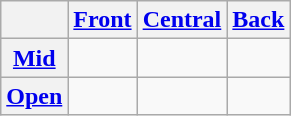<table class="wikitable" style="text-align: center;">
<tr>
<th></th>
<th><a href='#'>Front</a></th>
<th><a href='#'>Central</a></th>
<th><a href='#'>Back</a></th>
</tr>
<tr>
<th><a href='#'>Mid</a></th>
<td></td>
<td></td>
<td></td>
</tr>
<tr>
<th><a href='#'>Open</a></th>
<td></td>
<td></td>
<td></td>
</tr>
</table>
